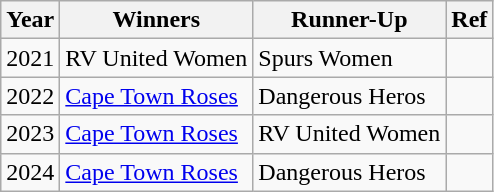<table class="wikitable">
<tr>
<th>Year</th>
<th>Winners</th>
<th>Runner-Up</th>
<th>Ref</th>
</tr>
<tr>
<td>2021</td>
<td>RV United Women</td>
<td>Spurs Women</td>
<td></td>
</tr>
<tr>
<td>2022</td>
<td><a href='#'>Cape Town Roses</a></td>
<td>Dangerous Heros</td>
<td></td>
</tr>
<tr>
<td>2023</td>
<td><a href='#'>Cape Town Roses</a></td>
<td>RV United Women</td>
<td></td>
</tr>
<tr>
<td>2024</td>
<td><a href='#'>Cape Town Roses</a></td>
<td>Dangerous Heros</td>
<td></td>
</tr>
</table>
